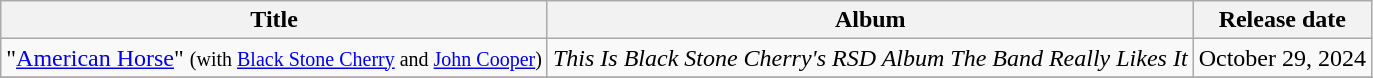<table class="wikitable">
<tr>
<th>Title</th>
<th>Album</th>
<th>Release date</th>
</tr>
<tr>
<td>"<a href='#'>American Horse</a>" <small>(with <a href='#'>Black Stone Cherry</a> and <a href='#'>John Cooper</a>)</small></td>
<td><em>This Is Black Stone Cherry's RSD Album The Band Really Likes It</em></td>
<td>October 29, 2024</td>
</tr>
<tr>
</tr>
</table>
